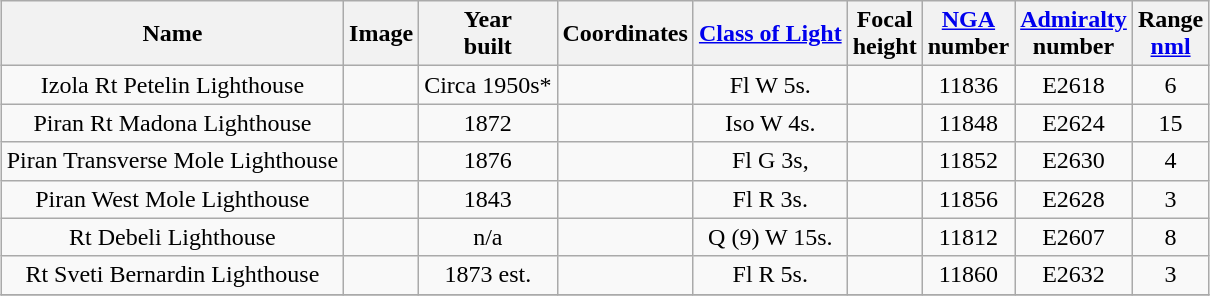<table class="wikitable sortable" style="margin:auto;text-align:center">
<tr>
<th>Name</th>
<th>Image</th>
<th>Year<br>built</th>
<th>Coordinates</th>
<th><a href='#'>Class of Light</a></th>
<th>Focal<br>height</th>
<th><a href='#'>NGA</a><br>number</th>
<th><a href='#'>Admiralty</a><br>number</th>
<th>Range<br><a href='#'>nml</a></th>
</tr>
<tr>
<td>Izola Rt Petelin Lighthouse</td>
<td></td>
<td>Circa 1950s*</td>
<td></td>
<td>Fl W 5s.</td>
<td></td>
<td>11836</td>
<td>E2618</td>
<td>6</td>
</tr>
<tr>
<td>Piran Rt Madona Lighthouse</td>
<td></td>
<td>1872</td>
<td></td>
<td>Iso W 4s.</td>
<td></td>
<td>11848</td>
<td>E2624</td>
<td>15</td>
</tr>
<tr>
<td>Piran Transverse Mole Lighthouse</td>
<td></td>
<td>1876</td>
<td></td>
<td>Fl G 3s,</td>
<td></td>
<td>11852</td>
<td>E2630</td>
<td>4</td>
</tr>
<tr>
<td>Piran West Mole Lighthouse</td>
<td></td>
<td>1843</td>
<td></td>
<td>Fl R 3s.</td>
<td></td>
<td>11856</td>
<td>E2628</td>
<td>3</td>
</tr>
<tr>
<td>Rt Debeli Lighthouse</td>
<td></td>
<td>n/a</td>
<td></td>
<td>Q (9) W 15s.</td>
<td></td>
<td>11812</td>
<td>E2607</td>
<td>8</td>
</tr>
<tr>
<td>Rt Sveti Bernardin Lighthouse</td>
<td></td>
<td>1873 est.</td>
<td></td>
<td>Fl R 5s.</td>
<td></td>
<td>11860</td>
<td>E2632</td>
<td>3</td>
</tr>
<tr>
</tr>
</table>
